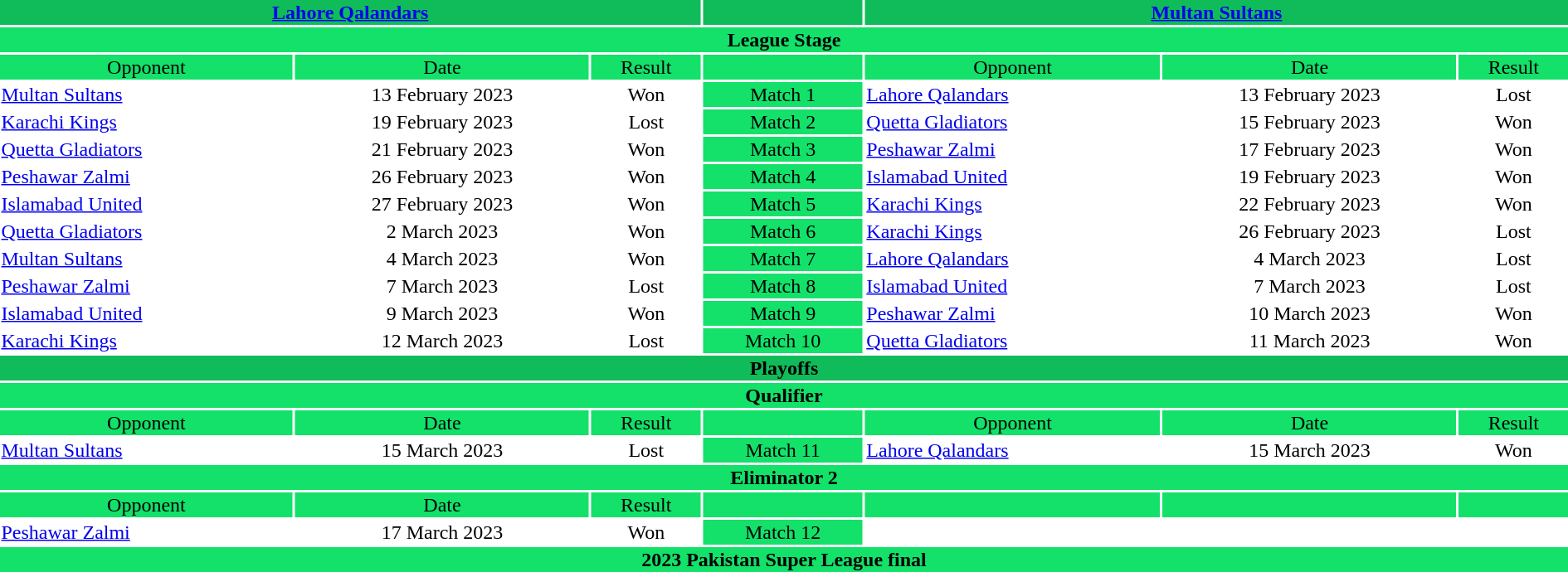<table style="width:100%;text-align:center">
<tr style="vertical-align:top;background:#10BC59">
<th colspan="3"><a href='#'>Lahore Qalandars</a></th>
<th></th>
<th colspan="3"><a href='#'>Multan Sultans</a></th>
</tr>
<tr style="vertical-align:top;background:#13E16A">
<td colspan="7"><strong>League Stage</strong></td>
</tr>
<tr style="vertical-align:top;background:#13E16A">
<td>Opponent</td>
<td>Date</td>
<td>Result</td>
<td></td>
<td>Opponent</td>
<td>Date</td>
<td>Result</td>
</tr>
<tr>
<td style="text-align:left"><a href='#'>Multan Sultans</a></td>
<td>13 February 2023</td>
<td>Won</td>
<td style="background:#13E16A">Match 1</td>
<td style="text-align:left"><a href='#'>Lahore Qalandars</a></td>
<td>13 February 2023</td>
<td>Lost</td>
</tr>
<tr>
<td style="text-align:left"><a href='#'>Karachi Kings</a></td>
<td>19 February 2023</td>
<td>Lost</td>
<td style="background:#13E16A">Match 2</td>
<td style="text-align:left"><a href='#'>Quetta Gladiators</a></td>
<td>15 February 2023</td>
<td>Won</td>
</tr>
<tr>
<td style="text-align:left"><a href='#'>Quetta Gladiators</a></td>
<td>21 February 2023</td>
<td>Won</td>
<td style="background:#13E16A">Match 3</td>
<td style="text-align:left"><a href='#'>Peshawar Zalmi</a></td>
<td>17 February 2023</td>
<td>Won</td>
</tr>
<tr>
<td style="text-align:left"><a href='#'>Peshawar Zalmi</a></td>
<td>26 February 2023</td>
<td>Won</td>
<td style="background:#13E16A">Match 4</td>
<td style="text-align:left"><a href='#'>Islamabad United</a></td>
<td>19 February 2023</td>
<td>Won</td>
</tr>
<tr>
<td style="text-align:left"><a href='#'>Islamabad United</a></td>
<td>27 February 2023</td>
<td>Won</td>
<td style="background:#13E16A">Match 5</td>
<td style="text-align:left"><a href='#'>Karachi Kings</a></td>
<td>22 February 2023</td>
<td>Won</td>
</tr>
<tr>
<td style="text-align:left"><a href='#'>Quetta Gladiators</a></td>
<td>2 March 2023</td>
<td>Won</td>
<td style="background:#13E16A">Match 6</td>
<td style="text-align:left"><a href='#'>Karachi Kings</a></td>
<td>26 February 2023</td>
<td>Lost</td>
</tr>
<tr>
<td style="text-align:left"><a href='#'>Multan Sultans</a></td>
<td>4 March 2023</td>
<td>Won</td>
<td style="background:#13E16A">Match 7</td>
<td style="text-align:left"><a href='#'>Lahore Qalandars</a></td>
<td>4 March 2023</td>
<td>Lost</td>
</tr>
<tr>
<td style="text-align:left"><a href='#'>Peshawar Zalmi</a></td>
<td>7 March 2023</td>
<td>Lost</td>
<td style="background:#13E16A">Match 8</td>
<td style="text-align:left"><a href='#'>Islamabad United</a></td>
<td>7 March 2023</td>
<td>Lost</td>
</tr>
<tr>
<td style="text-align:left"><a href='#'>Islamabad United</a></td>
<td>9 March 2023</td>
<td>Won</td>
<td style="background:#13E16A">Match 9</td>
<td style="text-align:left"><a href='#'>Peshawar Zalmi</a></td>
<td>10 March 2023</td>
<td>Won</td>
</tr>
<tr>
<td style="text-align:left"><a href='#'>Karachi Kings</a></td>
<td>12 March 2023</td>
<td>Lost</td>
<td style="background:#13E16A">Match 10</td>
<td style="text-align:left"><a href='#'>Quetta Gladiators</a></td>
<td>11 March 2023</td>
<td>Won</td>
</tr>
<tr style="vertical-align:top;background:#10BC59">
<td colspan="7"><strong>Playoffs</strong></td>
</tr>
<tr style="vertical-align:top;background:#13E16A">
<td colspan="7"><strong>Qualifier</strong></td>
</tr>
<tr style="vertical-align:top;background:#13E16A">
<td>Opponent</td>
<td>Date</td>
<td>Result</td>
<td></td>
<td>Opponent</td>
<td>Date</td>
<td>Result</td>
</tr>
<tr>
<td style="text-align:left"><a href='#'>Multan Sultans</a></td>
<td>15 March 2023</td>
<td>Lost</td>
<td style="background:#13E16A">Match 11</td>
<td style="text-align:left"><a href='#'>Lahore Qalandars</a></td>
<td>15 March 2023</td>
<td>Won</td>
</tr>
<tr style="vertical-align:top;background:#13E16A">
<td colspan="7"><strong>Eliminator 2</strong></td>
</tr>
<tr style="vertical-align:top;background:#13E16A">
<td>Opponent</td>
<td>Date</td>
<td>Result</td>
<td></td>
<td></td>
<td></td>
<td></td>
</tr>
<tr>
<td style="text-align:left"><a href='#'>Peshawar Zalmi</a></td>
<td>17 March 2023</td>
<td>Won</td>
<td style="background:#13E16A">Match 12</td>
<td></td>
<td></td>
<td></td>
</tr>
<tr style="vertical-align:top;background:#13E16A">
<th colspan="7">2023 Pakistan Super League final</th>
</tr>
</table>
